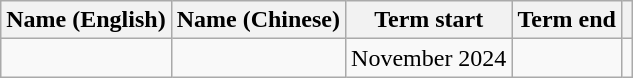<table class="wikitable">
<tr>
<th>Name (English)</th>
<th>Name (Chinese)</th>
<th>Term start</th>
<th>Term end</th>
<th></th>
</tr>
<tr>
<td></td>
<td></td>
<td>November 2024</td>
<td></td>
<td></td>
</tr>
</table>
